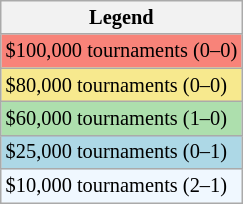<table class=wikitable style=font-size:85%>
<tr>
<th>Legend</th>
</tr>
<tr bgcolor=F88379>
<td>$100,000 tournaments (0–0)</td>
</tr>
<tr bgcolor=F7E98E>
<td>$80,000 tournaments (0–0)</td>
</tr>
<tr bgcolor=ADDFAD>
<td>$60,000 tournaments (1–0)</td>
</tr>
<tr bgcolor=lightblue>
<td>$25,000 tournaments (0–1)</td>
</tr>
<tr bgcolor=f0f8ff>
<td>$10,000 tournaments (2–1)</td>
</tr>
</table>
